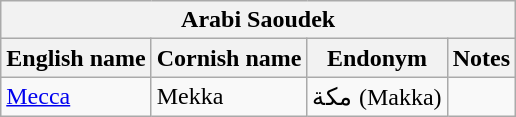<table class="wikitable sortable">
<tr>
<th colspan="24"> Arabi Saoudek</th>
</tr>
<tr>
<th>English name</th>
<th>Cornish name</th>
<th>Endonym</th>
<th>Notes</th>
</tr>
<tr>
<td><a href='#'>Mecca</a></td>
<td>Mekka</td>
<td>مكة (Makka)</td>
<td></td>
</tr>
</table>
